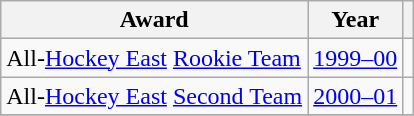<table class="wikitable">
<tr>
<th>Award</th>
<th>Year</th>
<th></th>
</tr>
<tr>
<td>All-<a href='#'>Hockey East</a> <a href='#'>Rookie Team</a></td>
<td><a href='#'>1999–00</a></td>
<td></td>
</tr>
<tr>
<td>All-<a href='#'>Hockey East</a> <a href='#'>Second Team</a></td>
<td><a href='#'>2000–01</a></td>
<td></td>
</tr>
<tr>
</tr>
</table>
